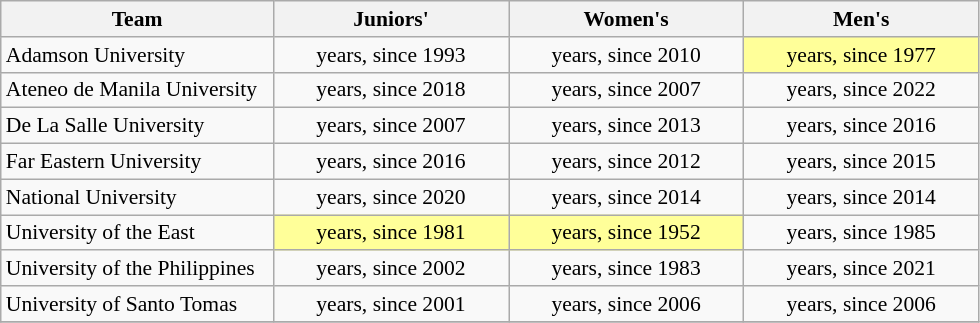<table class="wikitable sortable" style="font-size:90%; text-align:center;">
<tr>
<th rowspan="1" width="175px">Team</th>
<th rowspan="1" width="150px">Juniors'</th>
<th rowspan="1" width="150px">Women's</th>
<th rowspan="1" width="150px">Men's</th>
</tr>
<tr>
<td align="left">Adamson University</td>
<td> years, since 1993</td>
<td> years, since 2010</td>
<td bgcolor="#FFFF99"> years, since 1977</td>
</tr>
<tr>
<td align="left">Ateneo de Manila University</td>
<td> years, since 2018</td>
<td> years, since 2007</td>
<td> years, since 2022</td>
</tr>
<tr>
<td align="left">De La Salle University</td>
<td> years, since 2007</td>
<td> years, since 2013</td>
<td> years, since 2016</td>
</tr>
<tr>
<td align="left">Far Eastern University</td>
<td> years, since 2016</td>
<td> years, since 2012</td>
<td> years, since 2015</td>
</tr>
<tr>
<td align="left">National University</td>
<td> years, since 2020</td>
<td> years, since 2014</td>
<td> years, since 2014</td>
</tr>
<tr>
<td align="left">University of the East</td>
<td bgcolor="#FFFF99"> years, since 1981</td>
<td bgcolor="#FFFF99"> years, since 1952 </td>
<td> years, since 1985</td>
</tr>
<tr>
<td align="left">University of the Philippines</td>
<td> years, since 2002</td>
<td> years, since 1983</td>
<td> years, since 2021</td>
</tr>
<tr>
<td align="left">University of Santo Tomas</td>
<td> years, since 2001</td>
<td> years, since 2006</td>
<td> years, since 2006</td>
</tr>
<tr>
</tr>
</table>
